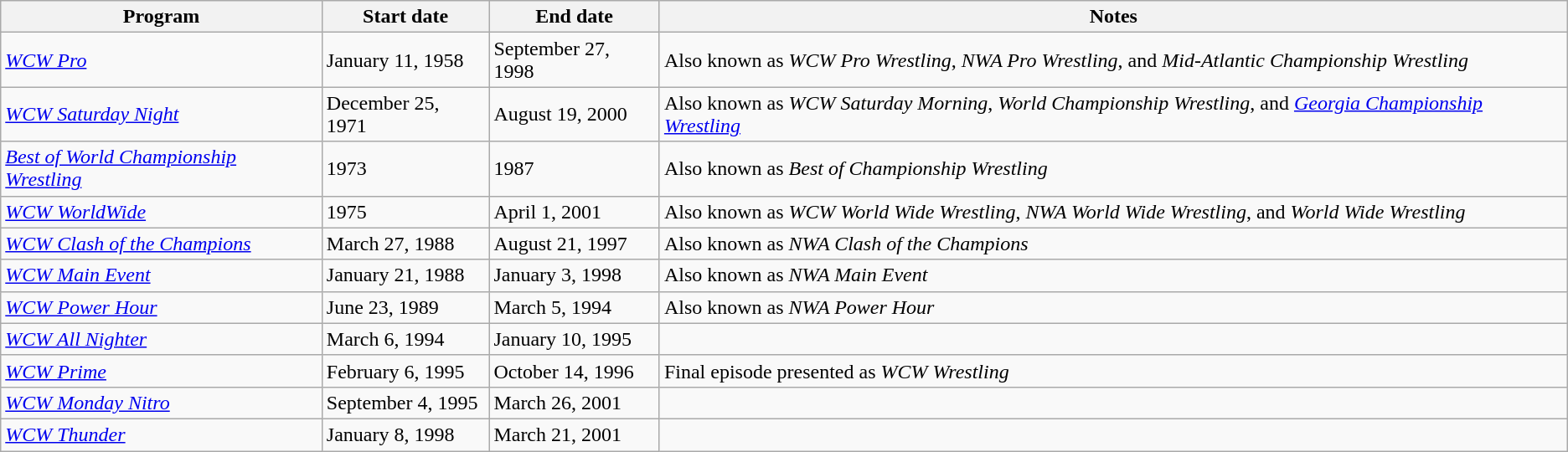<table class="wikitable">
<tr>
<th>Program</th>
<th>Start date</th>
<th>End date</th>
<th>Notes</th>
</tr>
<tr>
<td><em><a href='#'>WCW Pro</a></em></td>
<td>January 11, 1958</td>
<td>September 27, 1998</td>
<td>Also known as <em>WCW Pro Wrestling</em>, <em>NWA Pro Wrestling</em>, and <em>Mid-Atlantic Championship Wrestling</em></td>
</tr>
<tr>
<td><em><a href='#'>WCW Saturday Night</a></em></td>
<td>December 25, 1971</td>
<td>August 19, 2000</td>
<td>Also known as <em>WCW Saturday Morning</em>, <em>World Championship Wrestling</em>, and <em><a href='#'>Georgia Championship Wrestling</a></em></td>
</tr>
<tr>
<td><em><a href='#'>Best of World Championship Wrestling</a></em></td>
<td>1973</td>
<td>1987</td>
<td>Also known as <em>Best of Championship Wrestling</em></td>
</tr>
<tr>
<td><em><a href='#'>WCW WorldWide</a></em></td>
<td>1975</td>
<td>April 1, 2001</td>
<td>Also known as <em>WCW World Wide Wrestling</em>, <em>NWA World Wide Wrestling</em>, and <em>World Wide Wrestling</em></td>
</tr>
<tr>
<td><em><a href='#'>WCW Clash of the Champions</a></em></td>
<td>March 27, 1988</td>
<td>August 21, 1997</td>
<td>Also known as <em>NWA Clash of the Champions</em></td>
</tr>
<tr>
<td><em><a href='#'>WCW Main Event</a></em></td>
<td>January 21, 1988</td>
<td>January 3, 1998</td>
<td>Also known as <em>NWA Main Event</em></td>
</tr>
<tr>
<td><em><a href='#'>WCW Power Hour</a></em></td>
<td>June 23, 1989</td>
<td>March 5, 1994</td>
<td>Also known as <em>NWA Power Hour</em></td>
</tr>
<tr>
<td><em><a href='#'>WCW All Nighter</a></em></td>
<td>March 6, 1994</td>
<td>January 10, 1995</td>
<td></td>
</tr>
<tr>
<td><em><a href='#'>WCW Prime</a></em></td>
<td>February 6, 1995</td>
<td>October 14, 1996</td>
<td>Final episode presented as <em>WCW Wrestling</em></td>
</tr>
<tr>
<td><em><a href='#'>WCW Monday Nitro</a></em></td>
<td>September 4, 1995</td>
<td>March 26, 2001</td>
<td></td>
</tr>
<tr>
<td><em><a href='#'>WCW Thunder</a></em></td>
<td>January 8, 1998</td>
<td>March 21, 2001</td>
<td></td>
</tr>
</table>
